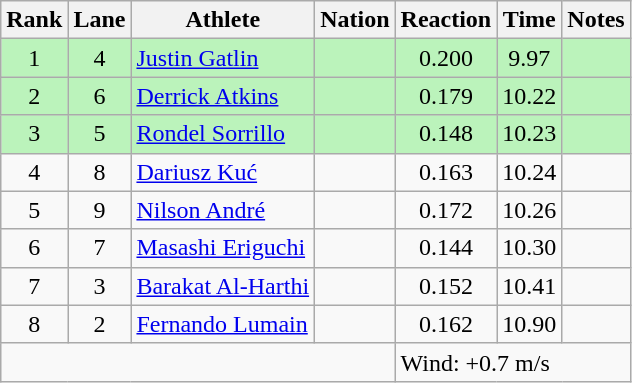<table class="wikitable sortable" style="text-align:center">
<tr>
<th>Rank</th>
<th>Lane</th>
<th>Athlete</th>
<th>Nation</th>
<th>Reaction</th>
<th>Time</th>
<th>Notes</th>
</tr>
<tr style="background:#bbf3bb;">
<td>1</td>
<td>4</td>
<td align=left><a href='#'>Justin Gatlin</a></td>
<td align=left></td>
<td>0.200</td>
<td>9.97</td>
<td></td>
</tr>
<tr style="background:#bbf3bb;">
<td>2</td>
<td>6</td>
<td align=left><a href='#'>Derrick Atkins</a></td>
<td align=left></td>
<td>0.179</td>
<td>10.22</td>
<td></td>
</tr>
<tr style="background:#bbf3bb;">
<td>3</td>
<td>5</td>
<td align=left><a href='#'>Rondel Sorrillo</a></td>
<td align=left></td>
<td>0.148</td>
<td>10.23</td>
<td></td>
</tr>
<tr>
<td>4</td>
<td>8</td>
<td align=left><a href='#'>Dariusz Kuć</a></td>
<td align=left></td>
<td>0.163</td>
<td>10.24</td>
<td></td>
</tr>
<tr>
<td>5</td>
<td>9</td>
<td align=left><a href='#'>Nilson André</a></td>
<td align=left></td>
<td>0.172</td>
<td>10.26</td>
<td></td>
</tr>
<tr>
<td>6</td>
<td>7</td>
<td align=left><a href='#'>Masashi Eriguchi</a></td>
<td align=left></td>
<td>0.144</td>
<td>10.30</td>
<td></td>
</tr>
<tr>
<td>7</td>
<td>3</td>
<td align=left><a href='#'>Barakat Al-Harthi</a></td>
<td align=left></td>
<td>0.152</td>
<td>10.41</td>
<td></td>
</tr>
<tr>
<td>8</td>
<td>2</td>
<td align=left><a href='#'>Fernando Lumain</a></td>
<td align=left></td>
<td>0.162</td>
<td>10.90</td>
<td></td>
</tr>
<tr class="sortbottom">
<td colspan=4></td>
<td colspan="3" style="text-align:left;">Wind: +0.7 m/s</td>
</tr>
</table>
